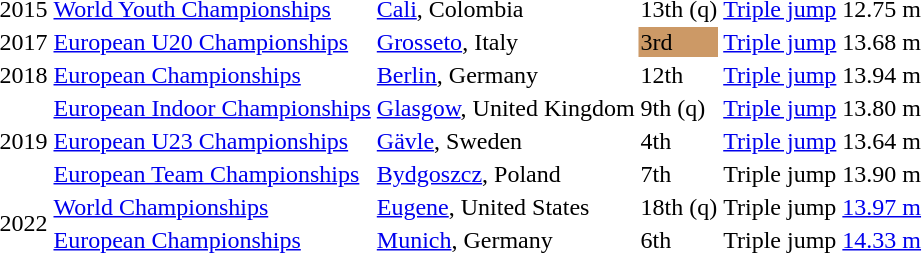<table>
<tr>
<td>2015</td>
<td><a href='#'>World Youth Championships</a></td>
<td><a href='#'>Cali</a>, Colombia</td>
<td>13th (q)</td>
<td><a href='#'>Triple jump</a></td>
<td>12.75 m </td>
</tr>
<tr>
<td>2017</td>
<td><a href='#'>European U20 Championships</a></td>
<td><a href='#'>Grosseto</a>, Italy</td>
<td bgcolor=cc9966>3rd</td>
<td><a href='#'>Triple jump</a></td>
<td>13.68 m </td>
</tr>
<tr>
<td>2018</td>
<td><a href='#'>European Championships</a></td>
<td><a href='#'>Berlin</a>, Germany</td>
<td>12th</td>
<td><a href='#'>Triple jump</a></td>
<td>13.94 m</td>
</tr>
<tr>
<td rowspan=3>2019</td>
<td><a href='#'>European Indoor Championships</a></td>
<td><a href='#'>Glasgow</a>, United Kingdom</td>
<td>9th (q)</td>
<td><a href='#'>Triple jump</a></td>
<td>13.80 m</td>
</tr>
<tr>
<td><a href='#'>European U23 Championships</a></td>
<td><a href='#'>Gävle</a>, Sweden</td>
<td>4th</td>
<td><a href='#'>Triple jump</a></td>
<td>13.64 m</td>
</tr>
<tr>
<td><a href='#'>European Team Championships</a></td>
<td><a href='#'>Bydgoszcz</a>, Poland</td>
<td>7th</td>
<td>Triple jump</td>
<td>13.90 m</td>
</tr>
<tr>
<td rowspan=2>2022</td>
<td><a href='#'>World Championships</a></td>
<td><a href='#'>Eugene</a>, United States</td>
<td>18th (q)</td>
<td>Triple jump</td>
<td><a href='#'>13.97 m</a></td>
</tr>
<tr>
<td><a href='#'>European Championships</a></td>
<td><a href='#'>Munich</a>, Germany</td>
<td>6th</td>
<td>Triple jump</td>
<td><a href='#'>14.33 m</a></td>
</tr>
</table>
